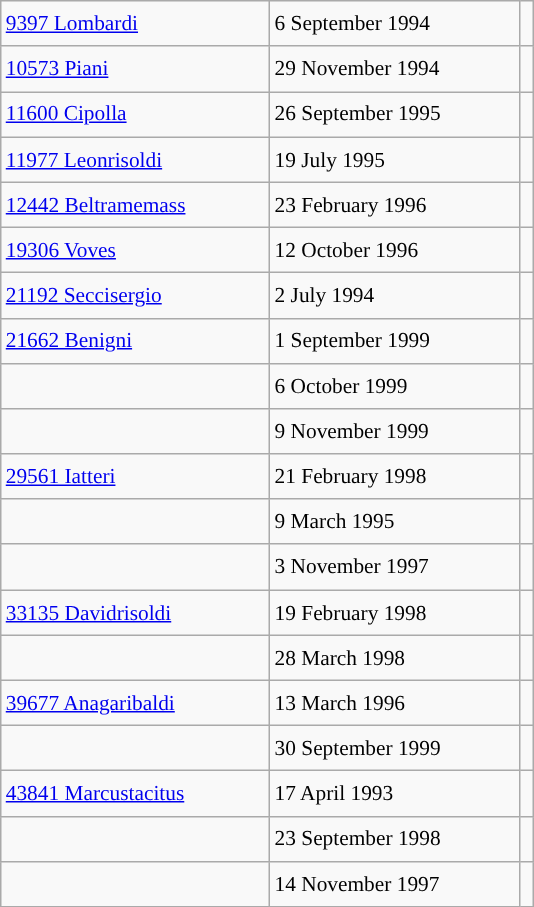<table class="wikitable" style="font-size: 89%; float: left; width: 25em; margin-right: 1em; line-height: 1.65em !important; height: 540px;">
<tr>
<td><a href='#'>9397 Lombardi</a></td>
<td>6 September 1994</td>
<td></td>
</tr>
<tr>
<td><a href='#'>10573 Piani</a></td>
<td>29 November 1994</td>
<td></td>
</tr>
<tr>
<td><a href='#'>11600 Cipolla</a></td>
<td>26 September 1995</td>
<td></td>
</tr>
<tr>
<td><a href='#'>11977 Leonrisoldi</a></td>
<td>19 July 1995</td>
<td></td>
</tr>
<tr>
<td><a href='#'>12442 Beltramemass</a></td>
<td>23 February 1996</td>
<td></td>
</tr>
<tr>
<td><a href='#'>19306 Voves</a></td>
<td>12 October 1996</td>
<td></td>
</tr>
<tr>
<td><a href='#'>21192 Seccisergio</a></td>
<td>2 July 1994</td>
<td></td>
</tr>
<tr>
<td><a href='#'>21662 Benigni</a></td>
<td>1 September 1999</td>
<td></td>
</tr>
<tr>
<td></td>
<td>6 October 1999</td>
<td></td>
</tr>
<tr>
<td></td>
<td>9 November 1999</td>
<td></td>
</tr>
<tr>
<td><a href='#'>29561 Iatteri</a></td>
<td>21 February 1998</td>
<td></td>
</tr>
<tr>
<td></td>
<td>9 March 1995</td>
<td></td>
</tr>
<tr>
<td></td>
<td>3 November 1997</td>
<td></td>
</tr>
<tr>
<td><a href='#'>33135 Davidrisoldi</a></td>
<td>19 February 1998</td>
<td></td>
</tr>
<tr>
<td></td>
<td>28 March 1998</td>
<td></td>
</tr>
<tr>
<td><a href='#'>39677 Anagaribaldi</a></td>
<td>13 March 1996</td>
<td></td>
</tr>
<tr>
<td></td>
<td>30 September 1999</td>
<td></td>
</tr>
<tr>
<td><a href='#'>43841 Marcustacitus</a></td>
<td>17 April 1993</td>
<td></td>
</tr>
<tr>
<td></td>
<td>23 September 1998</td>
<td></td>
</tr>
<tr>
<td></td>
<td>14 November 1997</td>
<td></td>
</tr>
</table>
